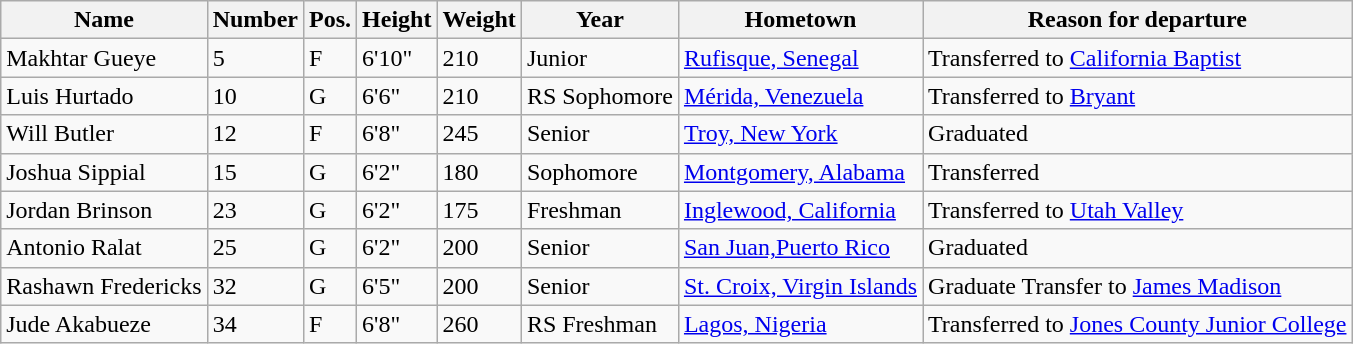<table class="wikitable sortable" border="1">
<tr>
<th>Name</th>
<th>Number</th>
<th>Pos.</th>
<th>Height</th>
<th>Weight</th>
<th>Year</th>
<th>Hometown</th>
<th class="unsortable">Reason for departure</th>
</tr>
<tr>
<td>Makhtar Gueye</td>
<td>5</td>
<td>F</td>
<td>6'10"</td>
<td>210</td>
<td>Junior</td>
<td><a href='#'>Rufisque, Senegal</a></td>
<td>Transferred to <a href='#'>California Baptist</a></td>
</tr>
<tr>
<td>Luis Hurtado</td>
<td>10</td>
<td>G</td>
<td>6'6"</td>
<td>210</td>
<td>RS Sophomore</td>
<td><a href='#'>Mérida, Venezuela</a></td>
<td>Transferred to <a href='#'>Bryant</a></td>
</tr>
<tr>
<td>Will Butler</td>
<td>12</td>
<td>F</td>
<td>6'8"</td>
<td>245</td>
<td>Senior</td>
<td><a href='#'>Troy, New York</a></td>
<td>Graduated</td>
</tr>
<tr>
<td>Joshua Sippial</td>
<td>15</td>
<td>G</td>
<td>6'2"</td>
<td>180</td>
<td>Sophomore</td>
<td><a href='#'>Montgomery, Alabama</a></td>
<td>Transferred</td>
</tr>
<tr>
<td>Jordan Brinson</td>
<td>23</td>
<td>G</td>
<td>6'2"</td>
<td>175</td>
<td>Freshman</td>
<td><a href='#'>Inglewood, California</a></td>
<td>Transferred to <a href='#'>Utah Valley</a></td>
</tr>
<tr>
<td>Antonio Ralat</td>
<td>25</td>
<td>G</td>
<td>6'2"</td>
<td>200</td>
<td>Senior</td>
<td><a href='#'>San Juan,Puerto Rico</a></td>
<td>Graduated</td>
</tr>
<tr>
<td>Rashawn Fredericks</td>
<td>32</td>
<td>G</td>
<td>6'5"</td>
<td>200</td>
<td>Senior</td>
<td><a href='#'>St. Croix, Virgin Islands</a></td>
<td>Graduate Transfer to <a href='#'>James Madison</a></td>
</tr>
<tr>
<td>Jude Akabueze</td>
<td>34</td>
<td>F</td>
<td>6'8"</td>
<td>260</td>
<td>RS Freshman</td>
<td><a href='#'>Lagos, Nigeria</a></td>
<td>Transferred to <a href='#'>Jones County Junior College</a></td>
</tr>
</table>
